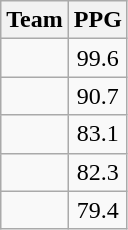<table class=wikitable>
<tr>
<th>Team</th>
<th>PPG</th>
</tr>
<tr>
<td></td>
<td align=center>99.6</td>
</tr>
<tr>
<td></td>
<td align=center>90.7</td>
</tr>
<tr>
<td></td>
<td align=center>83.1</td>
</tr>
<tr>
<td></td>
<td align=center>82.3</td>
</tr>
<tr>
<td></td>
<td align=center>79.4</td>
</tr>
</table>
